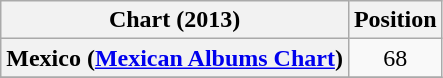<table class="wikitable sortable plainrowheaders">
<tr>
<th scope="col">Chart (2013)</th>
<th scope="col">Position</th>
</tr>
<tr>
<th scope="row">Mexico (<a href='#'>Mexican Albums Chart</a>)</th>
<td style="text-align:center;">68</td>
</tr>
<tr>
</tr>
</table>
